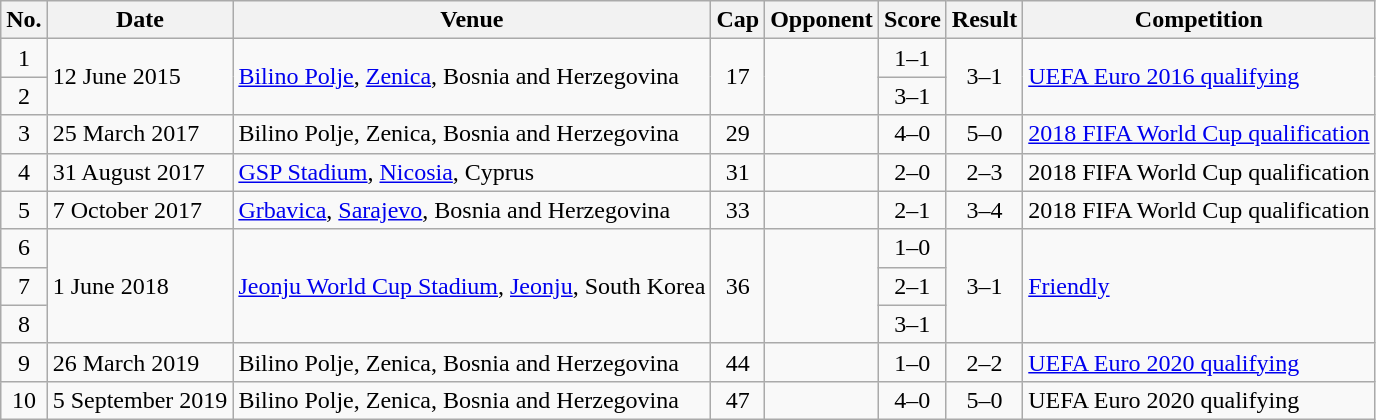<table class="wikitable sortable">
<tr>
<th scope=col>No.</th>
<th scope=col>Date</th>
<th scope=col>Venue</th>
<th scope=col>Cap</th>
<th scope=col>Opponent</th>
<th scope=col>Score</th>
<th scope=col>Result</th>
<th scope=col>Competition</th>
</tr>
<tr>
<td align=center>1</td>
<td rowspan=2>12 June 2015</td>
<td rowspan=2><a href='#'>Bilino Polje</a>, <a href='#'>Zenica</a>, Bosnia and Herzegovina</td>
<td rowspan=2 align=center>17</td>
<td rowspan=2></td>
<td align=center>1–1</td>
<td rowspan=2 align=center>3–1</td>
<td rowspan=2><a href='#'>UEFA Euro 2016 qualifying</a></td>
</tr>
<tr>
<td align=center>2</td>
<td align=center>3–1</td>
</tr>
<tr>
<td align=center>3</td>
<td>25 March 2017</td>
<td>Bilino Polje, Zenica, Bosnia and Herzegovina</td>
<td align=center>29</td>
<td></td>
<td align=center>4–0</td>
<td align=center>5–0</td>
<td><a href='#'>2018 FIFA World Cup qualification</a></td>
</tr>
<tr>
<td align=center>4</td>
<td>31 August 2017</td>
<td><a href='#'>GSP Stadium</a>, <a href='#'>Nicosia</a>, Cyprus</td>
<td align=center>31</td>
<td></td>
<td align=center>2–0</td>
<td align=center>2–3</td>
<td>2018 FIFA World Cup qualification</td>
</tr>
<tr>
<td align=center>5</td>
<td>7 October 2017</td>
<td><a href='#'>Grbavica</a>, <a href='#'>Sarajevo</a>, Bosnia and Herzegovina</td>
<td align=center>33</td>
<td></td>
<td align=center>2–1</td>
<td align=center>3–4</td>
<td>2018 FIFA World Cup qualification</td>
</tr>
<tr>
<td align=center>6</td>
<td rowspan=3>1 June 2018</td>
<td rowspan=3><a href='#'>Jeonju World Cup Stadium</a>, <a href='#'>Jeonju</a>, South Korea</td>
<td rowspan=3 align=center>36</td>
<td rowspan=3></td>
<td align=center>1–0</td>
<td rowspan=3 align=center>3–1</td>
<td rowspan=3><a href='#'>Friendly</a></td>
</tr>
<tr>
<td align=center>7</td>
<td align=center>2–1</td>
</tr>
<tr>
<td align=center>8</td>
<td align=center>3–1</td>
</tr>
<tr>
<td align=center>9</td>
<td>26 March 2019</td>
<td>Bilino Polje, Zenica, Bosnia and Herzegovina</td>
<td align=center>44</td>
<td></td>
<td align=center>1–0</td>
<td align=center>2–2</td>
<td><a href='#'>UEFA Euro 2020 qualifying</a></td>
</tr>
<tr>
<td align=center>10</td>
<td>5 September 2019</td>
<td>Bilino Polje, Zenica, Bosnia and Herzegovina</td>
<td align=center>47</td>
<td></td>
<td align=center>4–0</td>
<td align=center>5–0</td>
<td>UEFA Euro 2020 qualifying</td>
</tr>
</table>
